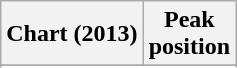<table class="wikitable plainrowheaders">
<tr>
<th scope="col">Chart (2013)</th>
<th scope="col">Peak<br>position</th>
</tr>
<tr>
</tr>
<tr>
</tr>
</table>
